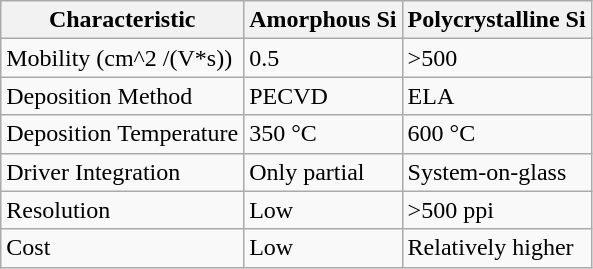<table class="wikitable">
<tr>
<th>Characteristic</th>
<th>Amorphous Si</th>
<th>Polycrystalline Si</th>
</tr>
<tr>
<td>Mobility (cm^2 /(V*s))</td>
<td>0.5</td>
<td>>500</td>
</tr>
<tr>
<td>Deposition Method</td>
<td>PECVD</td>
<td>ELA</td>
</tr>
<tr>
<td>Deposition Temperature</td>
<td>350 °C</td>
<td>600 °C</td>
</tr>
<tr>
<td>Driver Integration</td>
<td>Only partial</td>
<td>System-on-glass</td>
</tr>
<tr>
<td>Resolution</td>
<td>Low</td>
<td>>500 ppi</td>
</tr>
<tr>
<td>Cost</td>
<td>Low</td>
<td>Relatively higher</td>
</tr>
</table>
